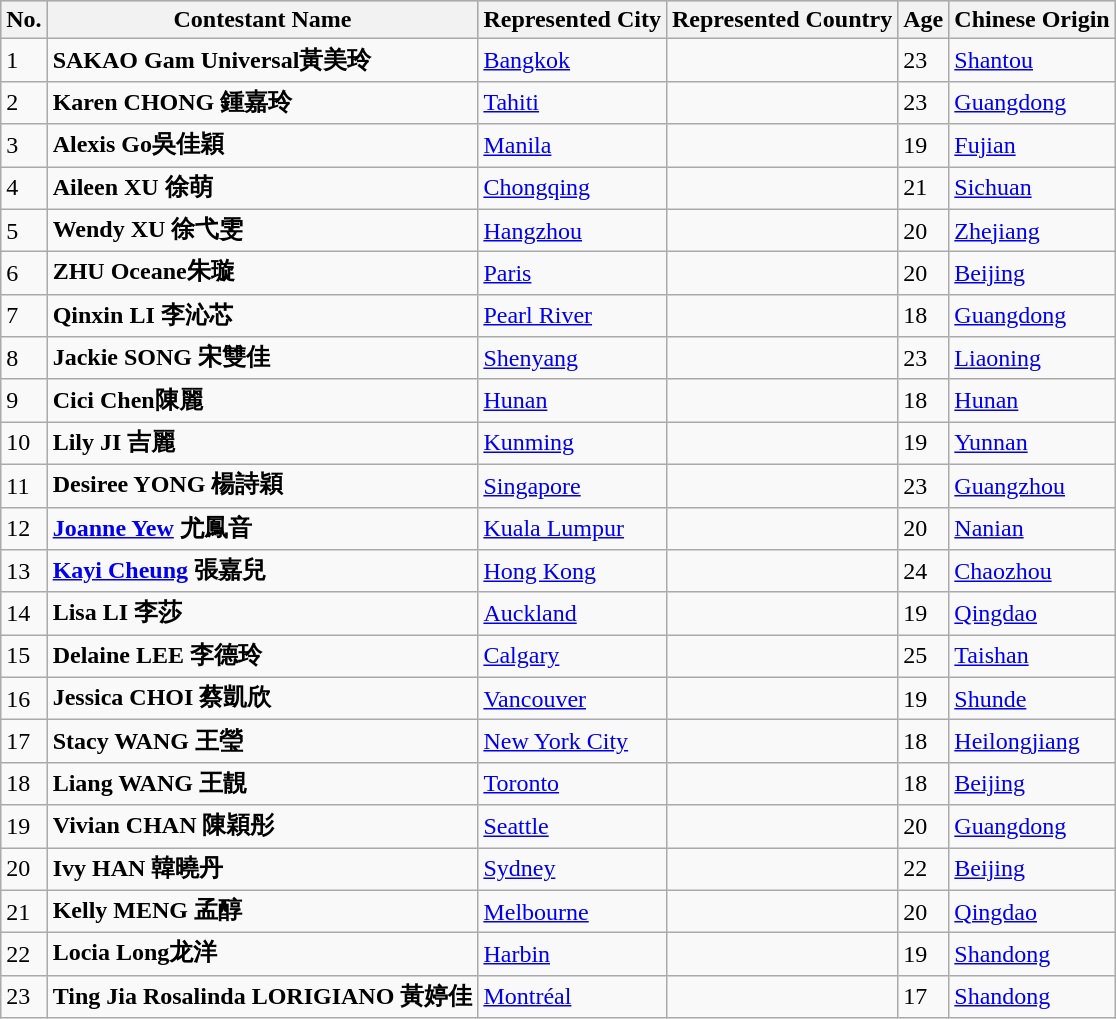<table class="sortable wikitable">
<tr style="background:#ccc;">
<th>No.</th>
<th>Contestant Name</th>
<th>Represented City</th>
<th>Represented Country</th>
<th>Age</th>
<th>Chinese Origin</th>
</tr>
<tr>
<td>1</td>
<td><strong>SAKAO Gam Universal黃美玲</strong></td>
<td><a href='#'>Bangkok</a></td>
<td></td>
<td>23</td>
<td><a href='#'>Shantou</a></td>
</tr>
<tr>
<td>2</td>
<td><strong>Karen CHONG 鍾嘉玲</strong></td>
<td><a href='#'>Tahiti</a></td>
<td></td>
<td>23</td>
<td><a href='#'>Guangdong</a></td>
</tr>
<tr>
<td>3</td>
<td><strong>Alexis Go吳佳穎</strong></td>
<td><a href='#'>Manila</a></td>
<td></td>
<td>19</td>
<td><a href='#'>Fujian</a></td>
</tr>
<tr>
<td>4</td>
<td><strong>Aileen XU 徐萌</strong></td>
<td><a href='#'>Chongqing</a></td>
<td></td>
<td>21</td>
<td><a href='#'>Sichuan</a></td>
</tr>
<tr>
<td>5</td>
<td><strong>Wendy XU 徐弋雯</strong></td>
<td><a href='#'>Hangzhou</a></td>
<td></td>
<td>20</td>
<td><a href='#'>Zhejiang</a></td>
</tr>
<tr>
<td>6</td>
<td><strong>ZHU Oceane朱璇</strong></td>
<td><a href='#'>Paris</a></td>
<td></td>
<td>20</td>
<td><a href='#'>Beijing</a></td>
</tr>
<tr>
<td>7</td>
<td><strong>Qinxin LI 李沁芯</strong></td>
<td><a href='#'>Pearl River</a></td>
<td></td>
<td>18</td>
<td><a href='#'>Guangdong</a></td>
</tr>
<tr>
<td>8</td>
<td><strong>Jackie SONG 宋雙佳</strong></td>
<td><a href='#'>Shenyang</a></td>
<td></td>
<td>23</td>
<td><a href='#'>Liaoning</a></td>
</tr>
<tr>
<td>9</td>
<td><strong>Cici Chen陳麗</strong></td>
<td><a href='#'>Hunan</a></td>
<td></td>
<td>18</td>
<td><a href='#'>Hunan</a></td>
</tr>
<tr>
<td>10</td>
<td><strong>Lily JI 吉麗</strong></td>
<td><a href='#'>Kunming</a></td>
<td></td>
<td>19</td>
<td><a href='#'>Yunnan</a></td>
</tr>
<tr>
<td>11</td>
<td><strong>Desiree YONG 楊詩穎</strong></td>
<td><a href='#'>Singapore</a></td>
<td></td>
<td>23</td>
<td><a href='#'>Guangzhou</a></td>
</tr>
<tr>
<td>12</td>
<td><strong><a href='#'>Joanne Yew</a> 尤鳳音</strong></td>
<td><a href='#'>Kuala Lumpur</a></td>
<td></td>
<td>20</td>
<td><a href='#'>Nanian</a></td>
</tr>
<tr>
<td>13</td>
<td><strong><a href='#'>Kayi Cheung</a> 張嘉兒</strong></td>
<td><a href='#'>Hong Kong</a></td>
<td></td>
<td>24</td>
<td><a href='#'>Chaozhou</a></td>
</tr>
<tr>
<td>14</td>
<td><strong>Lisa LI 李莎</strong></td>
<td><a href='#'>Auckland</a></td>
<td></td>
<td>19</td>
<td><a href='#'>Qingdao</a></td>
</tr>
<tr>
<td>15</td>
<td><strong>Delaine LEE 李德玲</strong></td>
<td><a href='#'>Calgary</a></td>
<td></td>
<td>25</td>
<td><a href='#'>Taishan</a></td>
</tr>
<tr>
<td>16</td>
<td><strong>Jessica CHOI 蔡凱欣</strong></td>
<td><a href='#'>Vancouver</a></td>
<td></td>
<td>19</td>
<td><a href='#'>Shunde</a></td>
</tr>
<tr>
<td>17</td>
<td><strong>Stacy WANG 王瑩</strong></td>
<td><a href='#'>New York City</a></td>
<td></td>
<td>18</td>
<td><a href='#'>Heilongjiang</a></td>
</tr>
<tr>
<td>18</td>
<td><strong>Liang WANG 王靚</strong></td>
<td><a href='#'>Toronto</a></td>
<td></td>
<td>18</td>
<td><a href='#'>Beijing</a></td>
</tr>
<tr>
<td>19</td>
<td><strong>Vivian CHAN 陳穎彤</strong></td>
<td><a href='#'>Seattle</a></td>
<td></td>
<td>20</td>
<td><a href='#'>Guangdong</a></td>
</tr>
<tr>
<td>20</td>
<td><strong>Ivy HAN 韓曉丹</strong></td>
<td><a href='#'>Sydney</a></td>
<td></td>
<td>22</td>
<td><a href='#'>Beijing</a></td>
</tr>
<tr>
<td>21</td>
<td><strong>Kelly MENG 孟醇</strong></td>
<td><a href='#'>Melbourne</a></td>
<td></td>
<td>20</td>
<td><a href='#'>Qingdao</a></td>
</tr>
<tr>
<td>22</td>
<td><strong>Locia Long龙洋</strong></td>
<td><a href='#'>Harbin</a></td>
<td></td>
<td>19</td>
<td><a href='#'>Shandong</a></td>
</tr>
<tr>
<td>23</td>
<td><strong>Ting Jia Rosalinda LORIGIANO 黃婷佳</strong></td>
<td><a href='#'>Montréal</a></td>
<td></td>
<td>17</td>
<td><a href='#'>Shandong</a></td>
</tr>
</table>
